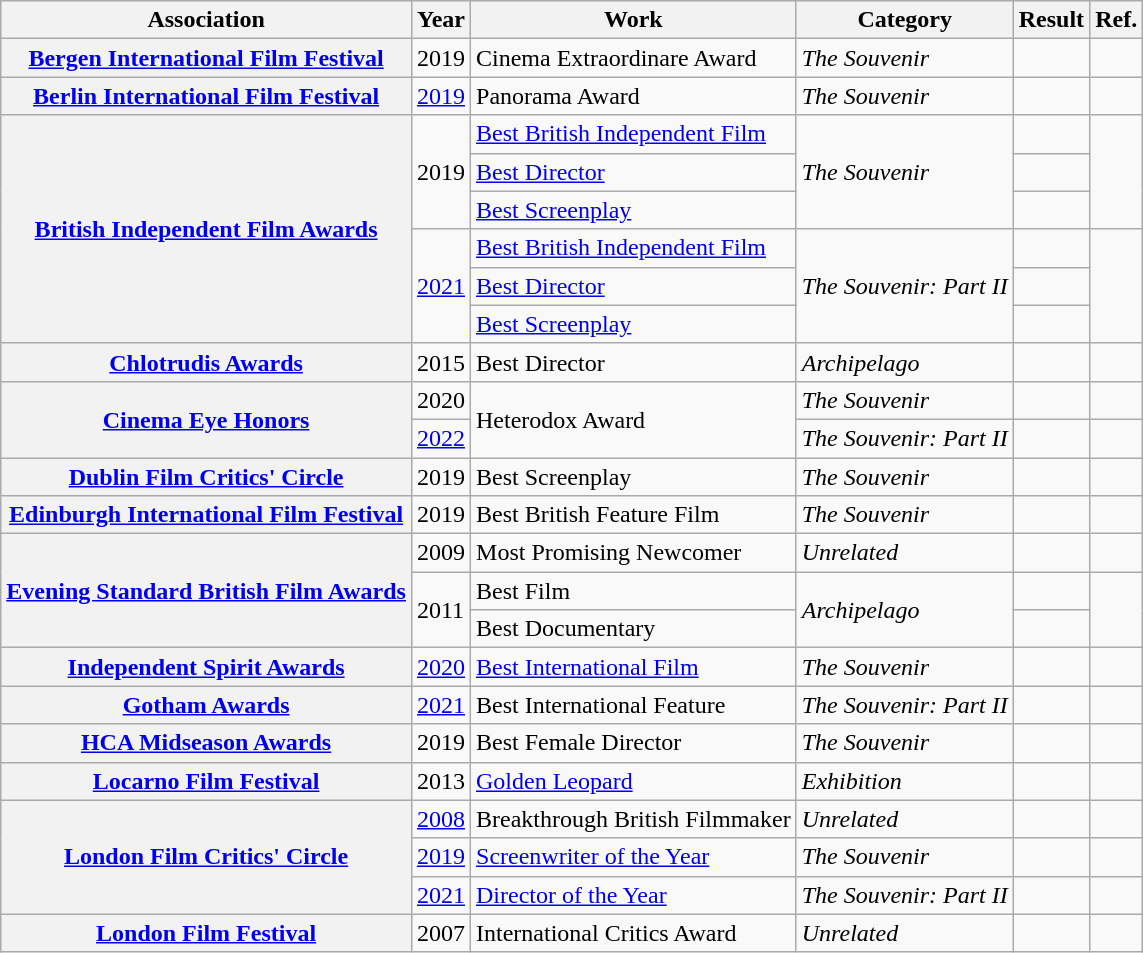<table class="wikitable">
<tr>
<th>Association</th>
<th>Year</th>
<th>Work</th>
<th>Category</th>
<th>Result</th>
<th>Ref.</th>
</tr>
<tr>
<th scope="row" rowspan="1"><a href='#'>Bergen International Film Festival</a></th>
<td rowspan="1">2019</td>
<td>Cinema Extraordinare Award</td>
<td rowspan="1"><em>The Souvenir</em></td>
<td></td>
<td rowspan="1"></td>
</tr>
<tr>
<th scope="row" rowspan="1"><a href='#'>Berlin International Film Festival</a></th>
<td rowspan="1"><a href='#'>2019</a></td>
<td>Panorama Award</td>
<td rowspan="1"><em>The Souvenir</em></td>
<td></td>
<td rowspan="1"></td>
</tr>
<tr>
<th scope="row" rowspan="6"><a href='#'>British Independent Film Awards</a></th>
<td rowspan="3">2019</td>
<td><a href='#'>Best British Independent Film</a></td>
<td rowspan="3"><em>The Souvenir</em></td>
<td></td>
<td rowspan="3"></td>
</tr>
<tr>
<td><a href='#'>Best Director</a></td>
<td></td>
</tr>
<tr>
<td><a href='#'>Best Screenplay</a></td>
<td></td>
</tr>
<tr>
<td rowspan="3"><a href='#'>2021</a></td>
<td><a href='#'>Best British Independent Film</a></td>
<td rowspan="3"><em>The Souvenir: Part II</em></td>
<td></td>
<td rowspan="3"></td>
</tr>
<tr>
<td><a href='#'>Best Director</a></td>
<td></td>
</tr>
<tr>
<td><a href='#'>Best Screenplay</a></td>
<td></td>
</tr>
<tr>
<th scope="row" rowspan="1"><a href='#'>Chlotrudis Awards</a></th>
<td rowspan="1">2015</td>
<td>Best Director</td>
<td rowspan="1"><em>Archipelago</em></td>
<td></td>
<td rowspan="1"></td>
</tr>
<tr>
<th scope="row" rowspan="2"><a href='#'>Cinema Eye Honors</a></th>
<td rowspan="1">2020</td>
<td rowspan="2">Heterodox Award</td>
<td rowspan="1"><em>The Souvenir</em></td>
<td></td>
<td rowspan="1"></td>
</tr>
<tr>
<td rowspan="1"><a href='#'>2022</a></td>
<td rowspan="1"><em>The Souvenir: Part II</em></td>
<td></td>
<td rowspan="1"></td>
</tr>
<tr>
<th scope="row" rowspan="1"><a href='#'>Dublin Film Critics' Circle</a></th>
<td rowspan="1">2019</td>
<td>Best Screenplay</td>
<td rowspan="1"><em>The Souvenir</em></td>
<td></td>
<td rowspan="1"></td>
</tr>
<tr>
<th scope="row" rowspan="1"><a href='#'>Edinburgh International Film Festival</a></th>
<td rowspan="1">2019</td>
<td>Best British Feature Film</td>
<td rowspan="1"><em>The Souvenir</em></td>
<td></td>
<td rowspan="1"></td>
</tr>
<tr>
<th scope="row" rowspan="3"><a href='#'>Evening Standard British Film Awards</a></th>
<td rowspan="1">2009</td>
<td>Most Promising Newcomer</td>
<td rowspan="1"><em>Unrelated</em></td>
<td></td>
<td rowspan="1"></td>
</tr>
<tr>
<td rowspan="2">2011</td>
<td>Best Film</td>
<td rowspan="2"><em>Archipelago</em></td>
<td></td>
<td rowspan="2"></td>
</tr>
<tr>
<td>Best Documentary</td>
<td></td>
</tr>
<tr>
<th scope="row" rowspan="1"><a href='#'>Independent Spirit Awards</a></th>
<td rowspan="1"><a href='#'>2020</a></td>
<td><a href='#'>Best International Film</a></td>
<td rowspan="1"><em>The Souvenir</em></td>
<td></td>
<td rowspan="1"></td>
</tr>
<tr>
<th scope="row" rowspan="1"><a href='#'>Gotham Awards</a></th>
<td rowspan="1"><a href='#'>2021</a></td>
<td>Best International Feature</td>
<td rowspan="1"><em>The Souvenir: Part II</em></td>
<td></td>
<td rowspan="1"></td>
</tr>
<tr>
<th scope="row" rowspan="1"><a href='#'>HCA Midseason Awards</a></th>
<td rowspan="1">2019</td>
<td>Best Female Director</td>
<td rowspan="1"><em>The Souvenir</em></td>
<td></td>
<td rowspan="1"></td>
</tr>
<tr>
<th scope="row" rowspan="1"><a href='#'>Locarno Film Festival</a></th>
<td rowspan="1">2013</td>
<td><a href='#'>Golden Leopard</a></td>
<td rowspan="1"><em>Exhibition</em></td>
<td></td>
<td rowspan="1"></td>
</tr>
<tr>
<th scope="row" rowspan="3"><a href='#'>London Film Critics' Circle</a></th>
<td rowspan="1"><a href='#'>2008</a></td>
<td>Breakthrough British Filmmaker</td>
<td rowspan="1"><em>Unrelated</em></td>
<td></td>
<td rowspan="1"></td>
</tr>
<tr>
<td rowspan="1"><a href='#'>2019</a></td>
<td><a href='#'>Screenwriter of the Year</a></td>
<td rowspan="1"><em>The Souvenir</em></td>
<td></td>
<td rowspan="1"></td>
</tr>
<tr>
<td rowspan="1"><a href='#'>2021</a></td>
<td><a href='#'>Director of the Year</a></td>
<td rowspan="1"><em>The Souvenir: Part II</em></td>
<td></td>
<td rowspan="1"></td>
</tr>
<tr>
<th scope="row" rowspan="1"><a href='#'>London Film Festival</a></th>
<td rowspan="1">2007</td>
<td>International Critics Award</td>
<td rowspan="1"><em>Unrelated </em></td>
<td></td>
<td rowspan="1"></td>
</tr>
</table>
